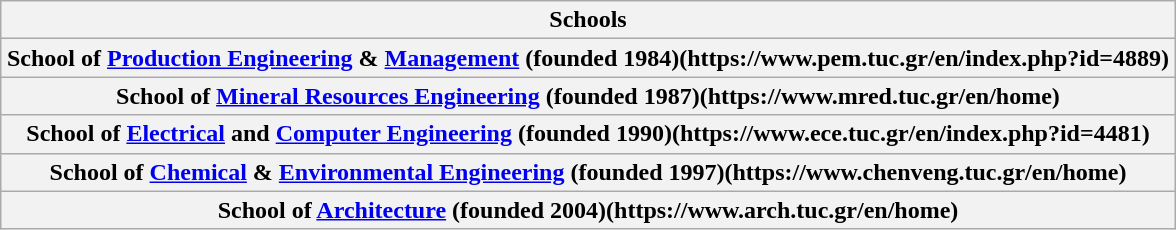<table class="wikitable" style="margin:1em auto">
<tr>
<th>Schools</th>
</tr>
<tr>
<th>School of <a href='#'>Production Εngineering</a> & <a href='#'>Management</a> (founded 1984)(https://www.pem.tuc.gr/en/index.php?id=4889)</th>
</tr>
<tr>
<th>School of <a href='#'>Mineral Resources Engineering</a> (founded 1987)(https://www.mred.tuc.gr/en/home)</th>
</tr>
<tr>
<th>School of <a href='#'>Electrical</a> and <a href='#'>Computer Engineering</a> (founded 1990)(https://www.ece.tuc.gr/en/index.php?id=4481)</th>
</tr>
<tr>
<th>School of <a href='#'>Chemical</a> & <a href='#'>Environmental Engineering</a> (founded 1997)(https://www.chenveng.tuc.gr/en/home)</th>
</tr>
<tr>
<th>School of <a href='#'>Architecture</a> (founded 2004)(https://www.arch.tuc.gr/en/home)</th>
</tr>
</table>
